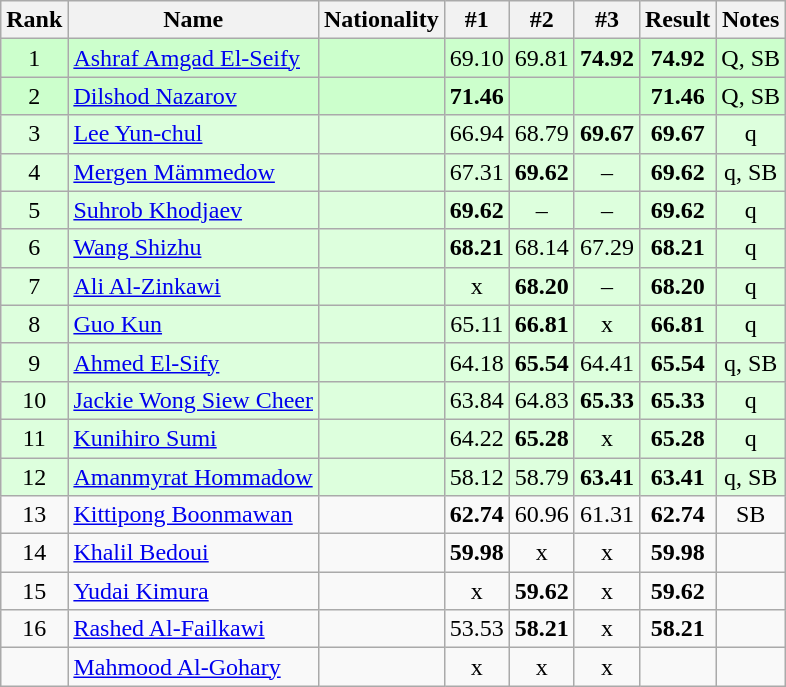<table class="wikitable sortable" style="text-align:center">
<tr>
<th>Rank</th>
<th>Name</th>
<th>Nationality</th>
<th>#1</th>
<th>#2</th>
<th>#3</th>
<th>Result</th>
<th>Notes</th>
</tr>
<tr bgcolor=ccffcc>
<td>1</td>
<td align=left><a href='#'>Ashraf Amgad El-Seify</a></td>
<td align=left></td>
<td>69.10</td>
<td>69.81</td>
<td><strong>74.92</strong></td>
<td><strong>74.92</strong></td>
<td>Q, SB</td>
</tr>
<tr bgcolor=ccffcc>
<td>2</td>
<td align=left><a href='#'>Dilshod Nazarov</a></td>
<td align=left></td>
<td><strong>71.46</strong></td>
<td></td>
<td></td>
<td><strong>71.46</strong></td>
<td>Q, SB</td>
</tr>
<tr bgcolor=ddffdd>
<td>3</td>
<td align=left><a href='#'>Lee Yun-chul</a></td>
<td align=left></td>
<td>66.94</td>
<td>68.79</td>
<td><strong>69.67</strong></td>
<td><strong>69.67</strong></td>
<td>q</td>
</tr>
<tr bgcolor=ddffdd>
<td>4</td>
<td align=left><a href='#'>Mergen Mämmedow</a></td>
<td align=left></td>
<td>67.31</td>
<td><strong>69.62</strong></td>
<td>–</td>
<td><strong>69.62</strong></td>
<td>q, SB</td>
</tr>
<tr bgcolor=ddffdd>
<td>5</td>
<td align=left><a href='#'>Suhrob Khodjaev</a></td>
<td align=left></td>
<td><strong>69.62</strong></td>
<td>–</td>
<td>–</td>
<td><strong>69.62</strong></td>
<td>q</td>
</tr>
<tr bgcolor=ddffdd>
<td>6</td>
<td align=left><a href='#'>Wang Shizhu</a></td>
<td align=left></td>
<td><strong>68.21</strong></td>
<td>68.14</td>
<td>67.29</td>
<td><strong>68.21</strong></td>
<td>q</td>
</tr>
<tr bgcolor=ddffdd>
<td>7</td>
<td align=left><a href='#'>Ali Al-Zinkawi</a></td>
<td align=left></td>
<td>x</td>
<td><strong>68.20</strong></td>
<td>–</td>
<td><strong>68.20</strong></td>
<td>q</td>
</tr>
<tr bgcolor=ddffdd>
<td>8</td>
<td align=left><a href='#'>Guo Kun</a></td>
<td align=left></td>
<td>65.11</td>
<td><strong>66.81</strong></td>
<td>x</td>
<td><strong>66.81</strong></td>
<td>q</td>
</tr>
<tr bgcolor=ddffdd>
<td>9</td>
<td align=left><a href='#'>Ahmed El-Sify</a></td>
<td align=left></td>
<td>64.18</td>
<td><strong>65.54</strong></td>
<td>64.41</td>
<td><strong>65.54</strong></td>
<td>q, SB</td>
</tr>
<tr bgcolor=ddffdd>
<td>10</td>
<td align=left><a href='#'>Jackie Wong Siew Cheer</a></td>
<td align=left></td>
<td>63.84</td>
<td>64.83</td>
<td><strong>65.33</strong></td>
<td><strong>65.33</strong></td>
<td>q</td>
</tr>
<tr bgcolor=ddffdd>
<td>11</td>
<td align=left><a href='#'>Kunihiro Sumi</a></td>
<td align=left></td>
<td>64.22</td>
<td><strong>65.28</strong></td>
<td>x</td>
<td><strong>65.28</strong></td>
<td>q</td>
</tr>
<tr bgcolor=ddffdd>
<td>12</td>
<td align=left><a href='#'>Amanmyrat Hommadow</a></td>
<td align=left></td>
<td>58.12</td>
<td>58.79</td>
<td><strong>63.41</strong></td>
<td><strong>63.41</strong></td>
<td>q, SB</td>
</tr>
<tr>
<td>13</td>
<td align=left><a href='#'>Kittipong Boonmawan</a></td>
<td align=left></td>
<td><strong>62.74</strong></td>
<td>60.96</td>
<td>61.31</td>
<td><strong>62.74</strong></td>
<td>SB</td>
</tr>
<tr>
<td>14</td>
<td align=left><a href='#'>Khalil Bedoui</a></td>
<td align=left></td>
<td><strong>59.98</strong></td>
<td>x</td>
<td>x</td>
<td><strong>59.98</strong></td>
<td></td>
</tr>
<tr>
<td>15</td>
<td align=left><a href='#'>Yudai Kimura</a></td>
<td align=left></td>
<td>x</td>
<td><strong>59.62</strong></td>
<td>x</td>
<td><strong>59.62</strong></td>
<td></td>
</tr>
<tr>
<td>16</td>
<td align=left><a href='#'>Rashed Al-Failkawi</a></td>
<td align=left></td>
<td>53.53</td>
<td><strong>58.21</strong></td>
<td>x</td>
<td><strong>58.21</strong></td>
<td></td>
</tr>
<tr>
<td></td>
<td align=left><a href='#'>Mahmood Al-Gohary</a></td>
<td align=left></td>
<td>x</td>
<td>x</td>
<td>x</td>
<td><strong></strong></td>
<td></td>
</tr>
</table>
